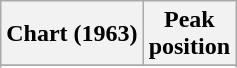<table class="wikitable sortable plainrowheaders" style="text-align:center">
<tr>
<th scope="col">Chart (1963)</th>
<th scope="col">Peak<br> position</th>
</tr>
<tr>
</tr>
<tr>
</tr>
</table>
